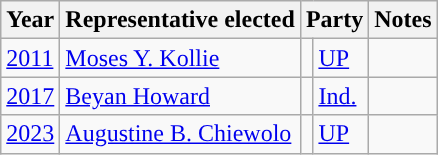<table class="wikitable">
<tr>
<th>Year</th>
<th>Representative elected</th>
<th colspan=2>Party</th>
<th>Notes</th>
</tr>
<tr>
<td><a href='#'>2011</a></td>
<td><a href='#'>Moses Y. Kollie</a></td>
<td></td>
<td><a href='#'>UP</a></td>
<td></td>
</tr>
<tr>
<td><a href='#'>2017</a></td>
<td><a href='#'>Beyan Howard</a></td>
<td></td>
<td><a href='#'>Ind.</a></td>
<td></td>
</tr>
<tr>
<td><a href='#'>2023</a></td>
<td><a href='#'>Augustine B. Chiewolo</a></td>
<td></td>
<td><a href='#'>UP</a></td>
<td></td>
</tr>
</table>
